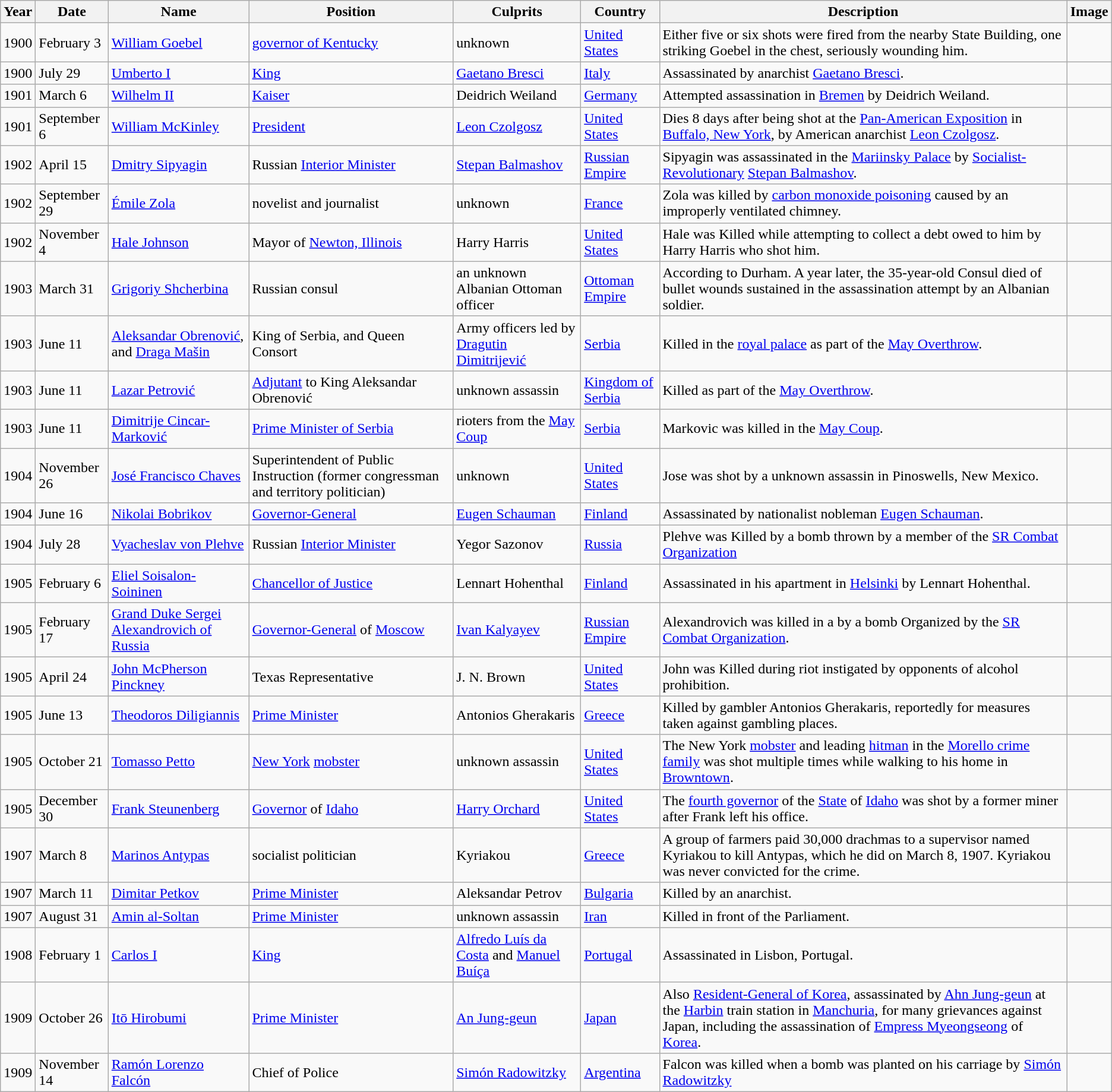<table class="wikitable mw-collapsible sortable">
<tr>
<th>Year</th>
<th>Date</th>
<th>Name</th>
<th>Position</th>
<th>Culprits</th>
<th>Country</th>
<th>Description</th>
<th>Image</th>
</tr>
<tr>
<td>1900</td>
<td>February 3</td>
<td><a href='#'>William Goebel</a></td>
<td><a href='#'>governor of Kentucky</a></td>
<td>unknown</td>
<td><a href='#'>United States</a></td>
<td>Either five or six shots were fired from the nearby State Building, one striking Goebel in the chest, seriously wounding him.</td>
<td></td>
</tr>
<tr>
<td>1900</td>
<td>July 29</td>
<td><a href='#'>Umberto I</a></td>
<td><a href='#'>King</a></td>
<td><a href='#'>Gaetano Bresci</a></td>
<td><a href='#'>Italy</a></td>
<td>Assassinated by anarchist <a href='#'>Gaetano Bresci</a>.</td>
<td></td>
</tr>
<tr>
<td>1901</td>
<td>March 6</td>
<td><a href='#'>Wilhelm II</a></td>
<td><a href='#'>Kaiser</a></td>
<td>Deidrich Weiland</td>
<td><a href='#'>Germany</a></td>
<td>Attempted assassination in <a href='#'>Bremen</a> by Deidrich Weiland.</td>
<td></td>
</tr>
<tr>
<td>1901</td>
<td>September 6</td>
<td><a href='#'>William McKinley</a></td>
<td><a href='#'>President</a></td>
<td><a href='#'>Leon Czolgosz</a></td>
<td><a href='#'>United States</a></td>
<td>Dies 8 days after being shot at the <a href='#'>Pan-American Exposition</a> in <a href='#'>Buffalo, New York</a>, by American anarchist <a href='#'>Leon Czolgosz</a>.</td>
<td></td>
</tr>
<tr>
<td>1902</td>
<td>April 15</td>
<td><a href='#'>Dmitry Sipyagin</a></td>
<td>Russian <a href='#'>Interior Minister</a></td>
<td><a href='#'>Stepan Balmashov</a></td>
<td><a href='#'>Russian Empire</a></td>
<td>Sipyagin was assassinated in the <a href='#'>Mariinsky Palace</a> by <a href='#'>Socialist-Revolutionary</a> <a href='#'>Stepan Balmashov</a>.</td>
<td></td>
</tr>
<tr>
<td>1902</td>
<td>September 29</td>
<td><a href='#'>Émile Zola</a></td>
<td>novelist and journalist</td>
<td>unknown</td>
<td><a href='#'>France</a></td>
<td>Zola was killed by <a href='#'>carbon monoxide poisoning</a> caused by an improperly ventilated chimney.</td>
<td></td>
</tr>
<tr>
<td>1902</td>
<td>November 4</td>
<td><a href='#'>Hale Johnson</a></td>
<td>Mayor of <a href='#'>Newton, Illinois</a></td>
<td>Harry Harris</td>
<td><a href='#'>United States</a></td>
<td>Hale was Killed while attempting to collect a debt owed to him by Harry Harris who shot him.</td>
<td></td>
</tr>
<tr>
<td>1903</td>
<td>March 31</td>
<td><a href='#'>Grigoriy Shcherbina</a></td>
<td>Russian consul</td>
<td>an unknown Albanian Ottoman officer</td>
<td><a href='#'>Ottoman Empire</a></td>
<td>According to Durham. A year later, the 35-year-old Consul died of bullet wounds sustained in the assassination attempt by an Albanian soldier.</td>
<td></td>
</tr>
<tr>
<td>1903</td>
<td>June 11</td>
<td><a href='#'>Aleksandar Obrenović</a>, and <a href='#'>Draga Mašin</a></td>
<td>King of Serbia, and Queen Consort</td>
<td>Army officers led by <a href='#'>Dragutin Dimitrijević</a></td>
<td><a href='#'>Serbia</a></td>
<td>Killed in the <a href='#'>royal palace</a> as part of the <a href='#'>May Overthrow</a>.</td>
<td></td>
</tr>
<tr>
<td>1903</td>
<td>June 11</td>
<td><a href='#'>Lazar Petrović</a></td>
<td><a href='#'>Adjutant</a> to King Aleksandar Obrenović</td>
<td>unknown assassin</td>
<td><a href='#'>Kingdom of Serbia</a></td>
<td>Killed as part of the <a href='#'>May Overthrow</a>.</td>
<td></td>
</tr>
<tr>
<td>1903</td>
<td>June 11</td>
<td><a href='#'>Dimitrije Cincar-Marković</a></td>
<td><a href='#'>Prime Minister of Serbia</a></td>
<td>rioters from the  <a href='#'>May Coup</a></td>
<td><a href='#'>Serbia</a></td>
<td>Markovic was killed in the <a href='#'>May Coup</a>.</td>
<td></td>
</tr>
<tr>
<td>1904</td>
<td>November 26</td>
<td><a href='#'>José Francisco Chaves</a></td>
<td>Superintendent of Public Instruction (former congressman and territory politician)</td>
<td>unknown</td>
<td><a href='#'>United States</a></td>
<td>Jose was shot by a unknown assassin in Pinoswells, New Mexico.</td>
<td></td>
</tr>
<tr>
<td>1904</td>
<td>June 16</td>
<td><a href='#'>Nikolai Bobrikov</a></td>
<td><a href='#'>Governor-General</a></td>
<td><a href='#'>Eugen Schauman</a></td>
<td><a href='#'>Finland</a></td>
<td>Assassinated by nationalist nobleman <a href='#'>Eugen Schauman</a>.</td>
<td></td>
</tr>
<tr>
<td>1904</td>
<td>July 28</td>
<td><a href='#'>Vyacheslav von Plehve</a></td>
<td>Russian <a href='#'>Interior Minister</a></td>
<td>Yegor Sazonov</td>
<td><a href='#'>Russia</a></td>
<td>Plehve was Killed by a bomb thrown by a member of the <a href='#'>SR Combat Organization</a></td>
<td></td>
</tr>
<tr>
<td>1905</td>
<td>February 6</td>
<td><a href='#'>Eliel Soisalon-Soininen</a></td>
<td><a href='#'>Chancellor of Justice</a></td>
<td>Lennart Hohenthal</td>
<td><a href='#'>Finland</a></td>
<td>Assassinated in his apartment in <a href='#'>Helsinki</a> by Lennart Hohenthal.</td>
<td></td>
</tr>
<tr>
<td>1905</td>
<td>February 17</td>
<td><a href='#'>Grand Duke Sergei Alexandrovich of Russia</a></td>
<td><a href='#'>Governor-General</a> of <a href='#'>Moscow</a></td>
<td><a href='#'>Ivan Kalyayev</a></td>
<td><a href='#'>Russian Empire</a></td>
<td>Alexandrovich was killed in a by a bomb Organized by the <a href='#'>SR Combat Organization</a>.</td>
<td></td>
</tr>
<tr>
<td>1905</td>
<td>April 24</td>
<td><a href='#'>John McPherson Pinckney</a></td>
<td>Texas Representative</td>
<td>J. N. Brown</td>
<td><a href='#'>United States</a></td>
<td>John was Killed during riot instigated by opponents of alcohol prohibition.</td>
<td></td>
</tr>
<tr>
<td>1905</td>
<td>June 13</td>
<td><a href='#'>Theodoros Diligiannis</a></td>
<td><a href='#'>Prime Minister</a></td>
<td>Antonios Gherakaris</td>
<td><a href='#'>Greece</a></td>
<td>Killed by gambler Antonios Gherakaris, reportedly for measures taken against gambling places.</td>
<td></td>
</tr>
<tr>
<td>1905</td>
<td>October 21</td>
<td><a href='#'>Tomasso Petto</a></td>
<td><a href='#'>New York</a> <a href='#'>mobster</a></td>
<td>unknown assassin</td>
<td><a href='#'>United States</a></td>
<td>The New York <a href='#'>mobster</a> and leading <a href='#'>hitman</a> in the <a href='#'>Morello crime family</a> was shot multiple times while walking to his home in <a href='#'>Browntown</a>.</td>
<td></td>
</tr>
<tr>
<td>1905</td>
<td>December 30</td>
<td><a href='#'>Frank Steunenberg</a></td>
<td><a href='#'>Governor</a>  of <a href='#'>Idaho</a></td>
<td><a href='#'>Harry Orchard</a></td>
<td><a href='#'>United States</a></td>
<td>The <a href='#'>fourth governor</a> of the <a href='#'>State</a> of <a href='#'>Idaho</a> was shot by a former miner after Frank left his office.</td>
<td></td>
</tr>
<tr>
<td>1907</td>
<td>March 8</td>
<td><a href='#'>Marinos Antypas</a></td>
<td>socialist politician</td>
<td>Kyriakou</td>
<td><a href='#'>Greece</a></td>
<td>A group of farmers paid 30,000 drachmas to a supervisor named Kyriakou to kill Antypas, which he did on March 8, 1907. Kyriakou was never convicted for the crime.</td>
<td></td>
</tr>
<tr>
<td>1907</td>
<td>March 11</td>
<td><a href='#'>Dimitar Petkov</a></td>
<td><a href='#'>Prime Minister</a></td>
<td>Aleksandar Petrov</td>
<td><a href='#'>Bulgaria</a></td>
<td>Killed by an anarchist.</td>
<td></td>
</tr>
<tr>
<td>1907</td>
<td>August 31</td>
<td><a href='#'>Amin al-Soltan</a></td>
<td><a href='#'>Prime Minister</a></td>
<td>unknown assassin</td>
<td><a href='#'>Iran</a></td>
<td>Killed in front of the Parliament.</td>
<td></td>
</tr>
<tr>
<td>1908</td>
<td>February 1</td>
<td><a href='#'>Carlos I</a></td>
<td><a href='#'>King</a></td>
<td><a href='#'>Alfredo Luís da Costa</a> and <a href='#'>Manuel Buíça</a></td>
<td><a href='#'>Portugal</a></td>
<td>Assassinated in Lisbon, Portugal.</td>
<td></td>
</tr>
<tr>
<td>1909</td>
<td>October 26</td>
<td><a href='#'>Itō Hirobumi</a></td>
<td><a href='#'>Prime Minister</a></td>
<td><a href='#'>An Jung-geun</a></td>
<td><a href='#'>Japan</a></td>
<td>Also <a href='#'>Resident-General of Korea</a>, assassinated by <a href='#'>Ahn Jung-geun</a> at the <a href='#'>Harbin</a> train station in <a href='#'>Manchuria</a>, for many grievances against Japan, including the assassination of <a href='#'>Empress Myeongseong</a> of <a href='#'>Korea</a>.</td>
<td></td>
</tr>
<tr>
<td>1909</td>
<td>November 14</td>
<td><a href='#'>Ramón Lorenzo Falcón</a></td>
<td>Chief of Police</td>
<td><a href='#'>Simón Radowitzky</a></td>
<td><a href='#'>Argentina</a></td>
<td>Falcon was killed when a bomb was planted on his carriage by <a href='#'>Simón Radowitzky</a></td>
<td></td>
</tr>
</table>
